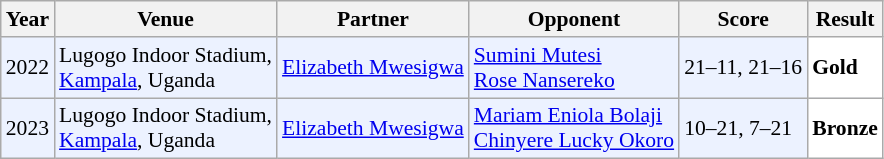<table class="sortable wikitable" style="font-size: 90%;">
<tr>
<th>Year</th>
<th>Venue</th>
<th>Partner</th>
<th>Opponent</th>
<th>Score</th>
<th>Result</th>
</tr>
<tr style="background:#ECF2FF">
<td align="center">2022</td>
<td align="left">Lugogo Indoor Stadium,<br><a href='#'>Kampala</a>, Uganda</td>
<td align="left"> <a href='#'>Elizabeth Mwesigwa</a></td>
<td align="left"> <a href='#'>Sumini Mutesi</a><br> <a href='#'>Rose Nansereko</a></td>
<td align="left">21–11, 21–16</td>
<td style="text-align:left; background:white"> <strong>Gold</strong></td>
</tr>
<tr style="background:#ECF2FF">
<td align="center">2023</td>
<td align="left">Lugogo Indoor Stadium,<br><a href='#'>Kampala</a>, Uganda</td>
<td align="left"> <a href='#'>Elizabeth Mwesigwa</a></td>
<td align="left"> <a href='#'>Mariam Eniola Bolaji</a><br> <a href='#'>Chinyere Lucky Okoro</a></td>
<td align="left">10–21, 7–21</td>
<td style="text-align:left; background:white"> <strong>Bronze</strong></td>
</tr>
</table>
